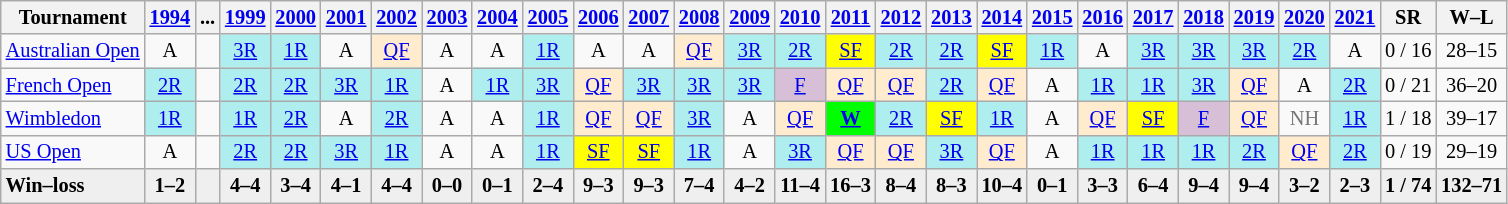<table class=wikitable nowrap style="text-align:center; font-size:85%">
<tr>
<th>Tournament</th>
<th><a href='#'>1994</a></th>
<th>...</th>
<th><a href='#'>1999</a></th>
<th><a href='#'>2000</a></th>
<th><a href='#'>2001</a></th>
<th><a href='#'>2002</a></th>
<th><a href='#'>2003</a></th>
<th><a href='#'>2004</a></th>
<th><a href='#'>2005</a></th>
<th><a href='#'>2006</a></th>
<th><a href='#'>2007</a></th>
<th><a href='#'>2008</a></th>
<th><a href='#'>2009</a></th>
<th><a href='#'>2010</a></th>
<th><a href='#'>2011</a></th>
<th><a href='#'>2012</a></th>
<th><a href='#'>2013</a></th>
<th><a href='#'>2014</a></th>
<th><a href='#'>2015</a></th>
<th><a href='#'>2016</a></th>
<th><a href='#'>2017</a></th>
<th><a href='#'>2018</a></th>
<th><a href='#'>2019</a></th>
<th><a href='#'>2020</a></th>
<th><a href='#'>2021</a></th>
<th>SR</th>
<th>W–L</th>
</tr>
<tr>
<td align=left><a href='#'>Australian Open</a></td>
<td>A</td>
<td></td>
<td bgcolor=afeeee><a href='#'>3R</a></td>
<td bgcolor=afeeee><a href='#'>1R</a></td>
<td>A</td>
<td bgcolor=ffebcd><a href='#'>QF</a></td>
<td>A</td>
<td>A</td>
<td bgcolor=afeeee><a href='#'>1R</a></td>
<td>A</td>
<td>A</td>
<td bgcolor=ffebcd><a href='#'>QF</a></td>
<td bgcolor=afeeee><a href='#'>3R</a></td>
<td bgcolor=afeeee><a href='#'>2R</a></td>
<td bgcolor=yellow><a href='#'>SF</a></td>
<td bgcolor=afeeee><a href='#'>2R</a></td>
<td bgcolor=afeeee><a href='#'>2R</a></td>
<td bgcolor=yellow><a href='#'>SF</a></td>
<td bgcolor=afeeee><a href='#'>1R</a></td>
<td>A</td>
<td bgcolor=afeeee><a href='#'>3R</a></td>
<td bgcolor=afeeee><a href='#'>3R</a></td>
<td bgcolor=afeeee><a href='#'>3R</a></td>
<td bgcolor=afeeee><a href='#'>2R</a></td>
<td>A</td>
<td>0 / 16</td>
<td>28–15</td>
</tr>
<tr>
<td align=left><a href='#'>French Open</a></td>
<td bgcolor=afeeee><a href='#'>2R</a></td>
<td></td>
<td bgcolor=afeeee><a href='#'>2R</a></td>
<td bgcolor=afeeee><a href='#'>2R</a></td>
<td bgcolor=afeeee><a href='#'>3R</a></td>
<td bgcolor=afeeee><a href='#'>1R</a></td>
<td>A</td>
<td bgcolor=afeeee><a href='#'>1R</a></td>
<td bgcolor=afeeee><a href='#'>3R</a></td>
<td bgcolor=ffebcd><a href='#'>QF</a></td>
<td bgcolor=afeeee><a href='#'>3R</a></td>
<td bgcolor=afeeee><a href='#'>3R</a></td>
<td bgcolor=afeeee><a href='#'>3R</a></td>
<td bgcolor=thistle><a href='#'>F</a></td>
<td bgcolor=ffebcd><a href='#'>QF</a></td>
<td bgcolor=ffebcd><a href='#'>QF</a></td>
<td bgcolor=afeeee><a href='#'>2R</a></td>
<td bgcolor=ffebcd><a href='#'>QF</a></td>
<td>A</td>
<td bgcolor=afeeee><a href='#'>1R</a></td>
<td bgcolor=afeeee><a href='#'>1R</a></td>
<td bgcolor=afeeee><a href='#'>3R</a></td>
<td bgcolor=ffebcd><a href='#'>QF</a></td>
<td>A</td>
<td bgcolor=afeeee><a href='#'>2R</a></td>
<td>0 / 21</td>
<td>36–20</td>
</tr>
<tr>
<td align=left><a href='#'>Wimbledon</a></td>
<td bgcolor=afeeee><a href='#'>1R</a></td>
<td></td>
<td bgcolor=afeeee><a href='#'>1R</a></td>
<td bgcolor=afeeee><a href='#'>2R</a></td>
<td>A</td>
<td bgcolor=afeeee><a href='#'>2R</a></td>
<td>A</td>
<td>A</td>
<td bgcolor=afeeee><a href='#'>1R</a></td>
<td bgcolor=ffebcd><a href='#'>QF</a></td>
<td bgcolor=ffebcd><a href='#'>QF</a></td>
<td bgcolor=afeeee><a href='#'>3R</a></td>
<td>A</td>
<td bgcolor=ffebcd><a href='#'>QF</a></td>
<td bgcolor=lime><a href='#'><strong>W</strong></a></td>
<td bgcolor=afeeee><a href='#'>2R</a></td>
<td bgcolor=yellow><a href='#'>SF</a></td>
<td bgcolor=afeeee><a href='#'>1R</a></td>
<td>A</td>
<td bgcolor=ffebcd><a href='#'>QF</a></td>
<td bgcolor=yellow><a href='#'>SF</a></td>
<td bgcolor=thistle><a href='#'>F</a></td>
<td bgcolor=ffebcd><a href='#'>QF</a></td>
<td style=color:#767676>NH</td>
<td bgcolor=afeeee><a href='#'>1R</a></td>
<td>1 / 18</td>
<td>39–17</td>
</tr>
<tr>
<td align=left><a href='#'>US Open</a></td>
<td>A</td>
<td></td>
<td bgcolor=afeeee><a href='#'>2R</a></td>
<td bgcolor=afeeee><a href='#'>2R</a></td>
<td bgcolor=afeeee><a href='#'>3R</a></td>
<td bgcolor=afeeee><a href='#'>1R</a></td>
<td>A</td>
<td>A</td>
<td bgcolor=afeeee><a href='#'>1R</a></td>
<td bgcolor=yellow><a href='#'>SF</a></td>
<td bgcolor=yellow><a href='#'>SF</a></td>
<td bgcolor=afeeee><a href='#'>1R</a></td>
<td>A</td>
<td bgcolor=afeeee><a href='#'>3R</a></td>
<td bgcolor=ffebcd><a href='#'>QF</a></td>
<td bgcolor=ffebcd><a href='#'>QF</a></td>
<td bgcolor=afeeee><a href='#'>3R</a></td>
<td bgcolor=ffebcd><a href='#'>QF</a></td>
<td>A</td>
<td bgcolor=afeeee><a href='#'>1R</a></td>
<td bgcolor=afeeee><a href='#'>1R</a></td>
<td bgcolor=afeeee><a href='#'>1R</a></td>
<td bgcolor=afeeee><a href='#'>2R</a></td>
<td bgcolor=ffebcd><a href='#'>QF</a></td>
<td bgcolor=afeeee><a href='#'>2R</a></td>
<td>0 / 19</td>
<td>29–19</td>
</tr>
<tr style=background:#efefef;font-weight:bold>
<td style=text-align:left>Win–loss</td>
<td>1–2</td>
<td></td>
<td>4–4</td>
<td>3–4</td>
<td>4–1</td>
<td>4–4</td>
<td>0–0</td>
<td>0–1</td>
<td>2–4</td>
<td>9–3</td>
<td>9–3</td>
<td>7–4</td>
<td>4–2</td>
<td>11–4</td>
<td>16–3</td>
<td>8–4</td>
<td>8–3</td>
<td>10–4</td>
<td>0–1</td>
<td>3–3</td>
<td>6–4</td>
<td>9–4</td>
<td>9–4</td>
<td>3–2</td>
<td>2–3</td>
<td>1 / 74</td>
<td>132–71</td>
</tr>
</table>
